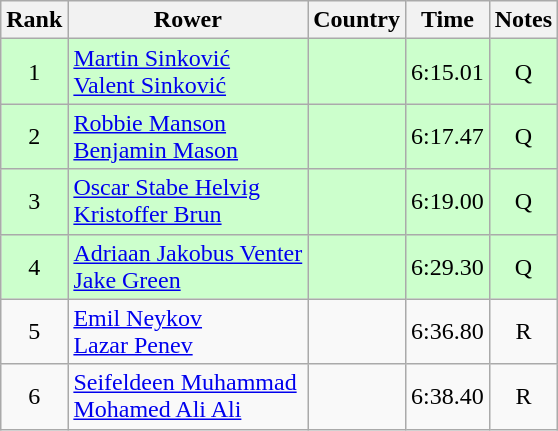<table class="wikitable" style="text-align:center">
<tr>
<th>Rank</th>
<th>Rower</th>
<th>Country</th>
<th>Time</th>
<th>Notes</th>
</tr>
<tr bgcolor=ccffcc>
<td>1</td>
<td align="left"><a href='#'>Martin Sinković</a><br><a href='#'>Valent Sinković</a></td>
<td align="left"></td>
<td>6:15.01</td>
<td>Q</td>
</tr>
<tr bgcolor=ccffcc>
<td>2</td>
<td align="left"><a href='#'>Robbie Manson</a><br><a href='#'>Benjamin Mason</a></td>
<td align="left"></td>
<td>6:17.47</td>
<td>Q</td>
</tr>
<tr bgcolor=ccffcc>
<td>3</td>
<td align="left"><a href='#'>Oscar Stabe Helvig</a><br><a href='#'>Kristoffer Brun</a></td>
<td align="left"></td>
<td>6:19.00</td>
<td>Q</td>
</tr>
<tr bgcolor=ccffcc>
<td>4</td>
<td align="left"><a href='#'>Adriaan Jakobus Venter</a><br><a href='#'>Jake Green</a></td>
<td align="left"></td>
<td>6:29.30</td>
<td>Q</td>
</tr>
<tr>
<td>5</td>
<td align="left"><a href='#'>Emil Neykov</a><br><a href='#'>Lazar Penev</a></td>
<td align="left"></td>
<td>6:36.80</td>
<td>R</td>
</tr>
<tr>
<td>6</td>
<td align="left"><a href='#'>Seifeldeen Muhammad</a><br><a href='#'>Mohamed Ali Ali</a></td>
<td align="left"></td>
<td>6:38.40</td>
<td>R</td>
</tr>
</table>
